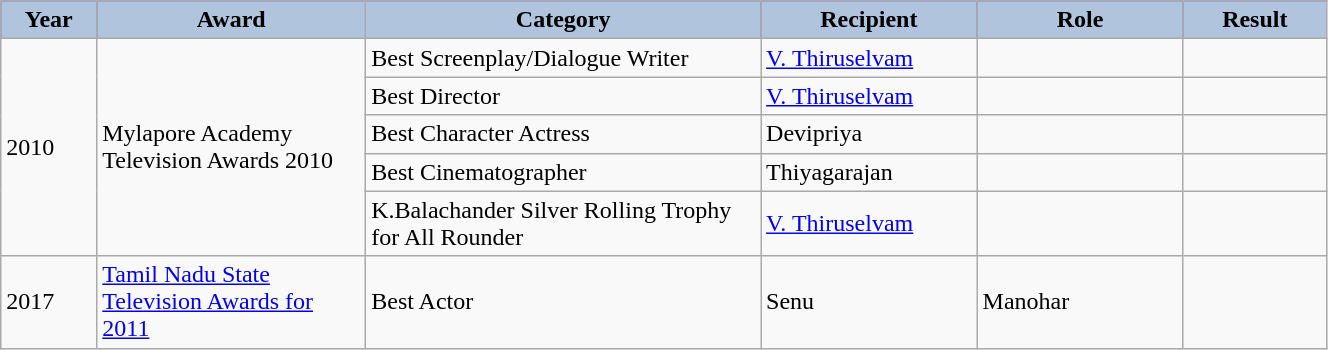<table class="wikitable" width="70%">
<tr bgcolor="blue">
<th style="width:25pt; background:LightSteelBlue;">Year</th>
<th style="width:80pt; background:LightSteelBlue;">Award</th>
<th style="width:120pt; background:LightSteelBlue;">Category</th>
<th style="width:60pt; background:LightSteelBlue;">Recipient</th>
<th style="width:60pt; background:LightSteelBlue;">Role</th>
<th style="width:40pt; background:LightSteelBlue;">Result</th>
</tr>
<tr>
<td rowspan="5">2010</td>
<td rowspan="5">Mylapore Academy Television Awards 2010 </td>
<td>Best Screenplay/Dialogue Writer</td>
<td><a href='#'>V. Thiruselvam</a></td>
<td></td>
<td></td>
</tr>
<tr>
<td>Best Director</td>
<td><a href='#'>V. Thiruselvam</a></td>
<td></td>
<td></td>
</tr>
<tr>
<td>Best Character Actress</td>
<td>Devipriya</td>
<td></td>
<td></td>
</tr>
<tr>
<td>Best Cinematographer</td>
<td>Thiyagarajan</td>
<td></td>
<td></td>
</tr>
<tr>
<td>K.Balachander Silver Rolling Trophy for All Rounder</td>
<td><a href='#'>V. Thiruselvam</a></td>
<td></td>
<td></td>
</tr>
<tr>
<td>2017</td>
<td><a href='#'>Tamil Nadu State Television Awards for 2011</a></td>
<td>Best Actor</td>
<td>Senu</td>
<td>Manohar</td>
<td></td>
</tr>
</table>
